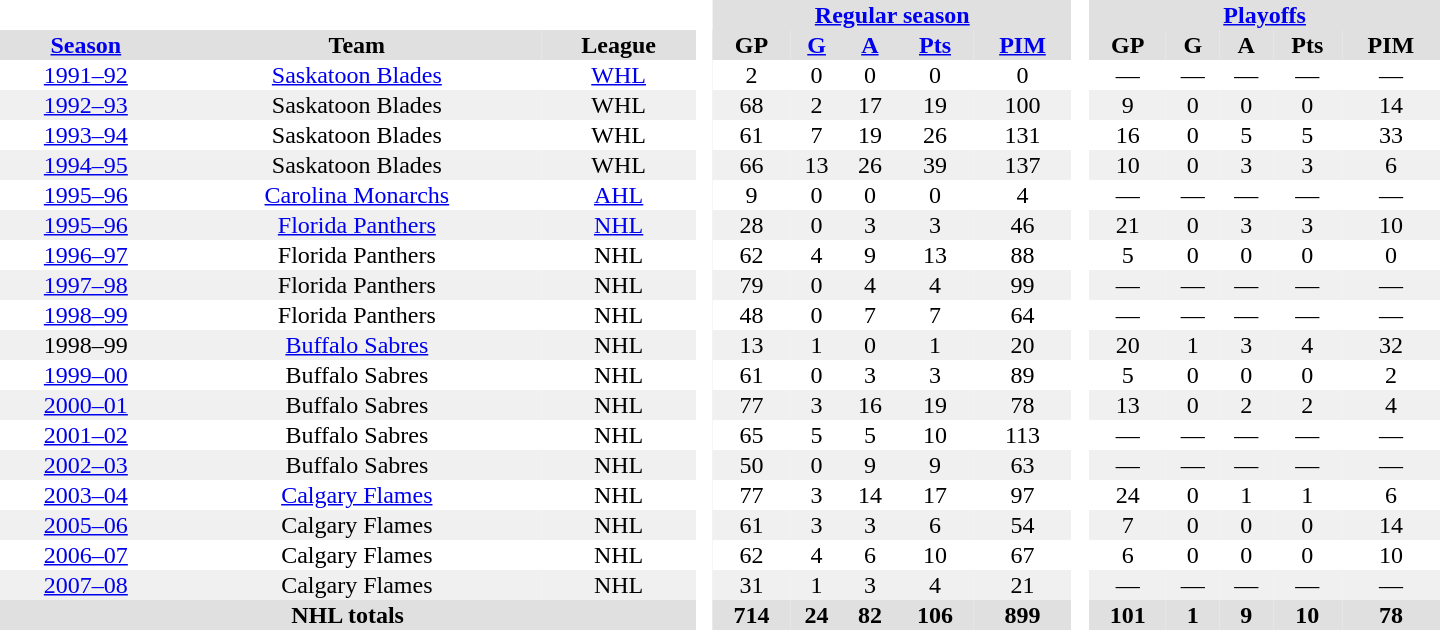<table border="0" cellpadding="1" cellspacing="0" style="text-align:center; width:60em">
<tr bgcolor="#e0e0e0">
<th colspan="3" bgcolor="#ffffff"> </th>
<th rowspan="99" bgcolor="#ffffff"> </th>
<th colspan="5"><a href='#'>Regular season</a></th>
<th rowspan="99" bgcolor="#ffffff"> </th>
<th colspan="5"><a href='#'>Playoffs</a></th>
</tr>
<tr bgcolor="#e0e0e0">
<th><a href='#'>Season</a></th>
<th>Team</th>
<th>League</th>
<th>GP</th>
<th><a href='#'>G</a></th>
<th><a href='#'>A</a></th>
<th><a href='#'>Pts</a></th>
<th><a href='#'>PIM</a></th>
<th>GP</th>
<th>G</th>
<th>A</th>
<th>Pts</th>
<th>PIM</th>
</tr>
<tr>
<td><a href='#'>1991–92</a></td>
<td><a href='#'>Saskatoon Blades</a></td>
<td><a href='#'>WHL</a></td>
<td>2</td>
<td>0</td>
<td>0</td>
<td>0</td>
<td>0</td>
<td>—</td>
<td>—</td>
<td>—</td>
<td>—</td>
<td>—</td>
</tr>
<tr bgcolor="#f0f0f0">
<td><a href='#'>1992–93</a></td>
<td>Saskatoon Blades</td>
<td>WHL</td>
<td>68</td>
<td>2</td>
<td>17</td>
<td>19</td>
<td>100</td>
<td>9</td>
<td>0</td>
<td>0</td>
<td>0</td>
<td>14</td>
</tr>
<tr>
<td><a href='#'>1993–94</a></td>
<td>Saskatoon Blades</td>
<td>WHL</td>
<td>61</td>
<td>7</td>
<td>19</td>
<td>26</td>
<td>131</td>
<td>16</td>
<td>0</td>
<td>5</td>
<td>5</td>
<td>33</td>
</tr>
<tr bgcolor="#f0f0f0">
<td><a href='#'>1994–95</a></td>
<td>Saskatoon Blades</td>
<td>WHL</td>
<td>66</td>
<td>13</td>
<td>26</td>
<td>39</td>
<td>137</td>
<td>10</td>
<td>0</td>
<td>3</td>
<td>3</td>
<td>6</td>
</tr>
<tr>
<td><a href='#'>1995–96</a></td>
<td><a href='#'>Carolina Monarchs</a></td>
<td><a href='#'>AHL</a></td>
<td>9</td>
<td>0</td>
<td>0</td>
<td>0</td>
<td>4</td>
<td>—</td>
<td>—</td>
<td>—</td>
<td>—</td>
<td>—</td>
</tr>
<tr bgcolor="#f0f0f0">
<td><a href='#'>1995–96</a></td>
<td><a href='#'>Florida Panthers</a></td>
<td><a href='#'>NHL</a></td>
<td>28</td>
<td>0</td>
<td>3</td>
<td>3</td>
<td>46</td>
<td>21</td>
<td>0</td>
<td>3</td>
<td>3</td>
<td>10</td>
</tr>
<tr>
<td><a href='#'>1996–97</a></td>
<td>Florida Panthers</td>
<td>NHL</td>
<td>62</td>
<td>4</td>
<td>9</td>
<td>13</td>
<td>88</td>
<td>5</td>
<td>0</td>
<td>0</td>
<td>0</td>
<td>0</td>
</tr>
<tr bgcolor="#f0f0f0">
<td><a href='#'>1997–98</a></td>
<td>Florida Panthers</td>
<td>NHL</td>
<td>79</td>
<td>0</td>
<td>4</td>
<td>4</td>
<td>99</td>
<td>—</td>
<td>—</td>
<td>—</td>
<td>—</td>
<td>—</td>
</tr>
<tr>
<td><a href='#'>1998–99</a></td>
<td>Florida Panthers</td>
<td>NHL</td>
<td>48</td>
<td>0</td>
<td>7</td>
<td>7</td>
<td>64</td>
<td>—</td>
<td>—</td>
<td>—</td>
<td>—</td>
<td>—</td>
</tr>
<tr bgcolor="#f0f0f0">
<td>1998–99</td>
<td><a href='#'>Buffalo Sabres</a></td>
<td>NHL</td>
<td>13</td>
<td>1</td>
<td>0</td>
<td>1</td>
<td>20</td>
<td>20</td>
<td>1</td>
<td>3</td>
<td>4</td>
<td>32</td>
</tr>
<tr>
<td><a href='#'>1999–00</a></td>
<td>Buffalo Sabres</td>
<td>NHL</td>
<td>61</td>
<td>0</td>
<td>3</td>
<td>3</td>
<td>89</td>
<td>5</td>
<td>0</td>
<td>0</td>
<td>0</td>
<td>2</td>
</tr>
<tr bgcolor="#f0f0f0">
<td><a href='#'>2000–01</a></td>
<td>Buffalo Sabres</td>
<td>NHL</td>
<td>77</td>
<td>3</td>
<td>16</td>
<td>19</td>
<td>78</td>
<td>13</td>
<td>0</td>
<td>2</td>
<td>2</td>
<td>4</td>
</tr>
<tr>
<td><a href='#'>2001–02</a></td>
<td>Buffalo Sabres</td>
<td>NHL</td>
<td>65</td>
<td>5</td>
<td>5</td>
<td>10</td>
<td>113</td>
<td>—</td>
<td>—</td>
<td>—</td>
<td>—</td>
<td>—</td>
</tr>
<tr bgcolor="#f0f0f0">
<td><a href='#'>2002–03</a></td>
<td>Buffalo Sabres</td>
<td>NHL</td>
<td>50</td>
<td>0</td>
<td>9</td>
<td>9</td>
<td>63</td>
<td>—</td>
<td>—</td>
<td>—</td>
<td>—</td>
<td>—</td>
</tr>
<tr>
<td><a href='#'>2003–04</a></td>
<td><a href='#'>Calgary Flames</a></td>
<td>NHL</td>
<td>77</td>
<td>3</td>
<td>14</td>
<td>17</td>
<td>97</td>
<td>24</td>
<td>0</td>
<td>1</td>
<td>1</td>
<td>6</td>
</tr>
<tr bgcolor="#f0f0f0">
<td><a href='#'>2005–06</a></td>
<td>Calgary Flames</td>
<td>NHL</td>
<td>61</td>
<td>3</td>
<td>3</td>
<td>6</td>
<td>54</td>
<td>7</td>
<td>0</td>
<td>0</td>
<td>0</td>
<td>14</td>
</tr>
<tr>
<td><a href='#'>2006–07</a></td>
<td>Calgary Flames</td>
<td>NHL</td>
<td>62</td>
<td>4</td>
<td>6</td>
<td>10</td>
<td>67</td>
<td>6</td>
<td>0</td>
<td>0</td>
<td>0</td>
<td>10</td>
</tr>
<tr bgcolor="#f0f0f0">
<td><a href='#'>2007–08</a></td>
<td>Calgary Flames</td>
<td>NHL</td>
<td>31</td>
<td>1</td>
<td>3</td>
<td>4</td>
<td>21</td>
<td>—</td>
<td>—</td>
<td>—</td>
<td>—</td>
<td>—</td>
</tr>
<tr bgcolor="#e0e0e0">
<th colspan="3">NHL totals</th>
<th>714</th>
<th>24</th>
<th>82</th>
<th>106</th>
<th>899</th>
<th>101</th>
<th>1</th>
<th>9</th>
<th>10</th>
<th>78</th>
</tr>
</table>
